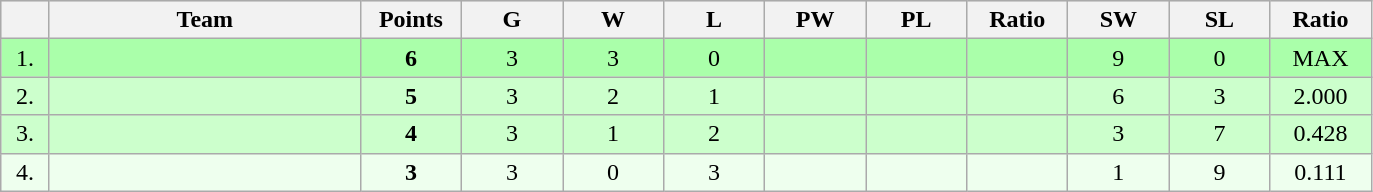<table class=wikitable style="text-align:center">
<tr bgcolor="#DCDCDC">
<th width="25"></th>
<th width="200">Team</th>
<th width="60">Points</th>
<th width="60">G</th>
<th width="60">W</th>
<th width="60">L</th>
<th width="60">PW</th>
<th width="60">PL</th>
<th width="60">Ratio</th>
<th width="60">SW</th>
<th width="60">SL</th>
<th width="60">Ratio</th>
</tr>
<tr bgcolor=#AAFFAA>
<td>1.</td>
<td align=left></td>
<td><strong>6</strong></td>
<td>3</td>
<td>3</td>
<td>0</td>
<td></td>
<td></td>
<td></td>
<td>9</td>
<td>0</td>
<td>MAX</td>
</tr>
<tr bgcolor=#CCFFCC>
<td>2.</td>
<td align=left></td>
<td><strong>5</strong></td>
<td>3</td>
<td>2</td>
<td>1</td>
<td></td>
<td></td>
<td></td>
<td>6</td>
<td>3</td>
<td>2.000</td>
</tr>
<tr bgcolor=#CCFFCC>
<td>3.</td>
<td align=left></td>
<td><strong>4</strong></td>
<td>3</td>
<td>1</td>
<td>2</td>
<td></td>
<td></td>
<td></td>
<td>3</td>
<td>7</td>
<td>0.428</td>
</tr>
<tr bgcolor=#EEFFEE>
<td>4.</td>
<td align=left></td>
<td><strong>3</strong></td>
<td>3</td>
<td>0</td>
<td>3</td>
<td></td>
<td></td>
<td></td>
<td>1</td>
<td>9</td>
<td>0.111</td>
</tr>
</table>
